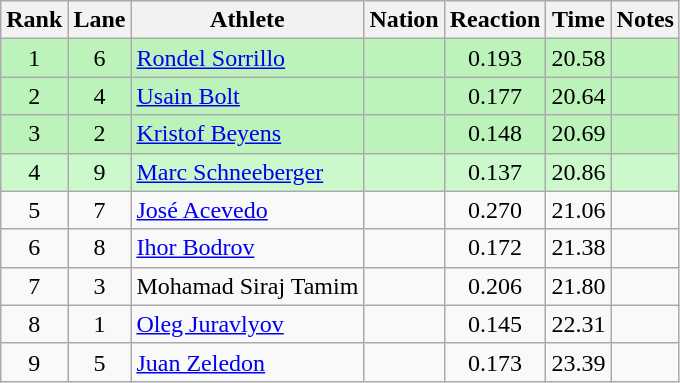<table class="wikitable sortable" style="text-align:center">
<tr>
<th>Rank</th>
<th>Lane</th>
<th>Athlete</th>
<th>Nation</th>
<th>Reaction</th>
<th>Time</th>
<th>Notes</th>
</tr>
<tr bgcolor=bbf3bb>
<td>1</td>
<td>6</td>
<td align=left><a href='#'>Rondel Sorrillo</a></td>
<td align=left></td>
<td>0.193</td>
<td>20.58</td>
<td></td>
</tr>
<tr bgcolor=bbf3bb>
<td>2</td>
<td>4</td>
<td align=left><a href='#'>Usain Bolt</a></td>
<td align=left></td>
<td>0.177</td>
<td>20.64</td>
<td></td>
</tr>
<tr bgcolor=bbf3bb>
<td>3</td>
<td>2</td>
<td align=left><a href='#'>Kristof Beyens</a></td>
<td align=left></td>
<td>0.148</td>
<td>20.69</td>
<td></td>
</tr>
<tr bgcolor=ccf9cc>
<td>4</td>
<td>9</td>
<td align=left><a href='#'>Marc Schneeberger</a></td>
<td align=left></td>
<td>0.137</td>
<td>20.86</td>
<td></td>
</tr>
<tr>
<td>5</td>
<td>7</td>
<td align=left><a href='#'>José Acevedo</a></td>
<td align=left></td>
<td>0.270</td>
<td>21.06</td>
<td></td>
</tr>
<tr>
<td>6</td>
<td>8</td>
<td align=left><a href='#'>Ihor Bodrov</a></td>
<td align=left></td>
<td>0.172</td>
<td>21.38</td>
<td></td>
</tr>
<tr>
<td>7</td>
<td>3</td>
<td align=left>Mohamad Siraj Tamim</td>
<td align=left></td>
<td>0.206</td>
<td>21.80</td>
<td></td>
</tr>
<tr>
<td>8</td>
<td>1</td>
<td align=left><a href='#'>Oleg Juravlyov</a></td>
<td align=left></td>
<td>0.145</td>
<td>22.31</td>
<td></td>
</tr>
<tr>
<td>9</td>
<td>5</td>
<td align=left><a href='#'>Juan Zeledon</a></td>
<td align=left></td>
<td>0.173</td>
<td>23.39</td>
<td></td>
</tr>
</table>
